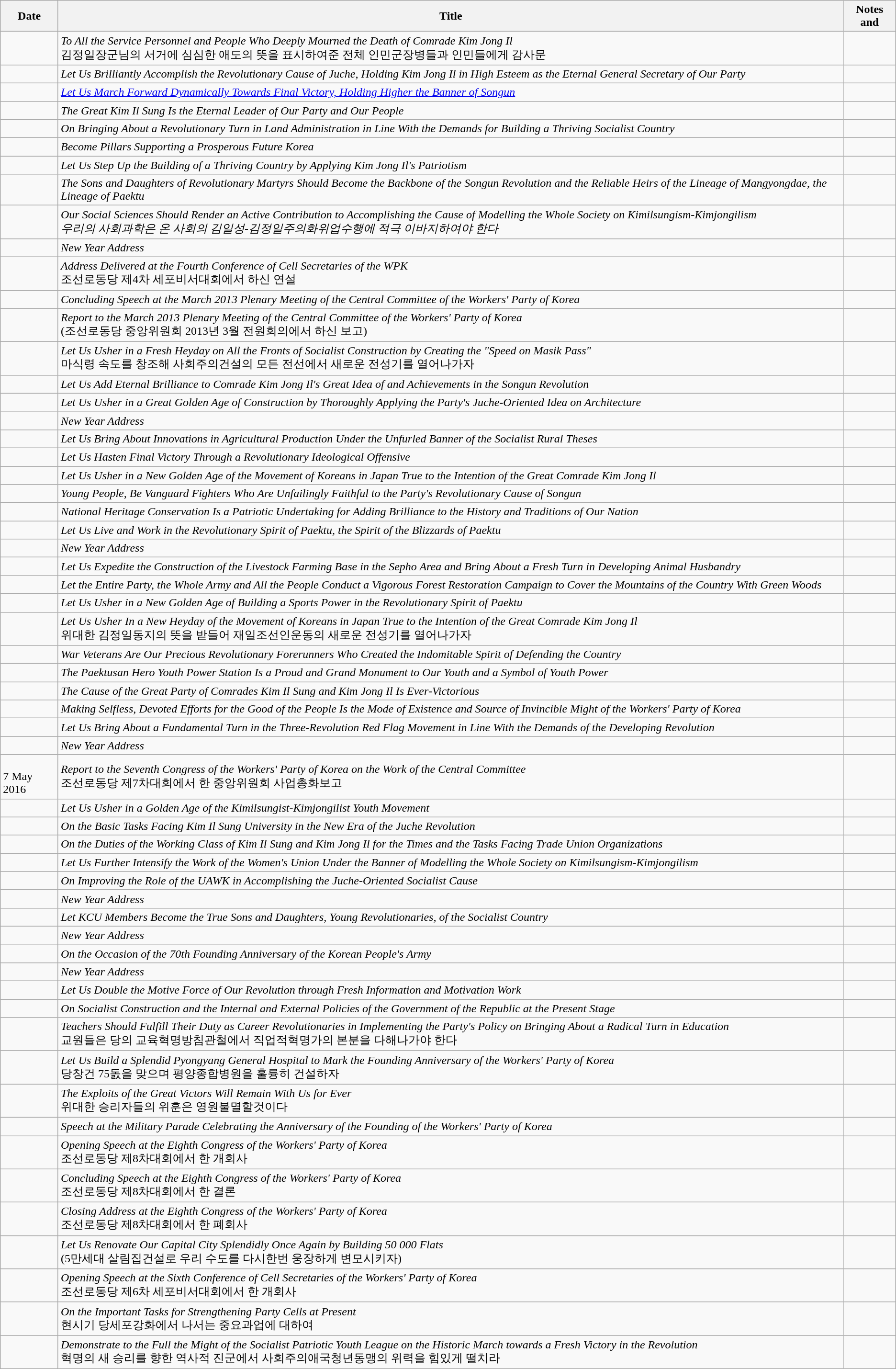<table class="wikitable sortable">
<tr>
<th>Date</th>
<th>Title</th>
<th>Notes and </th>
</tr>
<tr>
<td></td>
<td><em>To All the Service Personnel and People Who Deeply Mourned the Death of Comrade Kim Jong Il</em><br>김정일장군님의 서거에 심심한 애도의 뜻을 표시하여준 전체 인민군장병들과 인민들에게 감사문</td>
<td></td>
</tr>
<tr>
<td></td>
<td><em>Let Us Brilliantly Accomplish the Revolutionary Cause of Juche, Holding Kim Jong Il in High Esteem as the Eternal General Secretary of Our Party</em><br></td>
<td></td>
</tr>
<tr>
<td></td>
<td><em><a href='#'>Let Us March Forward Dynamically Towards Final Victory, Holding Higher the Banner of Songun</a></em><br></td>
<td></td>
</tr>
<tr>
<td></td>
<td><em>The Great Kim Il Sung Is the Eternal Leader of Our Party and Our People</em><br></td>
<td></td>
</tr>
<tr>
<td></td>
<td><em>On Bringing About a Revolutionary Turn in Land Administration in Line With the Demands for Building a Thriving Socialist Country</em><br></td>
<td></td>
</tr>
<tr>
<td></td>
<td><em>Become Pillars Supporting a Prosperous Future Korea</em><br></td>
<td></td>
</tr>
<tr>
<td></td>
<td><em>Let Us Step Up the Building of a Thriving Country by Applying Kim Jong Il's Patriotism</em><br></td>
<td></td>
</tr>
<tr>
<td></td>
<td><em>The Sons and Daughters of Revolutionary Martyrs Should Become the Backbone of the Songun Revolution and the Reliable Heirs of the Lineage of Mangyongdae, the Lineage of Paektu</em><br></td>
<td></td>
</tr>
<tr>
<td></td>
<td><em>Our Social Sciences Should Render an Active Contribution to Accomplishing the Cause of Modelling the Whole Society on Kimilsungism-Kimjongilism<br>우리의 사회과학은 온 사회의 김일성-김정일주의화위업수행에 적극 이바지하여야 한다</em></td>
<td></td>
</tr>
<tr>
<td></td>
<td><em>New Year Address</em><br></td>
<td></td>
</tr>
<tr>
<td></td>
<td><em>Address Delivered at the Fourth Conference of Cell Secretaries of the WPK</em><br>조선로동당 제4차 세포비서대회에서 하신 연설</td>
<td></td>
</tr>
<tr>
<td></td>
<td><em>Concluding Speech at the March 2013 Plenary Meeting of the Central Committee of the Workers' Party of Korea</em><br></td>
<td></td>
</tr>
<tr>
<td></td>
<td><em>Report to the March 2013 Plenary Meeting of the Central Committee of the Workers' Party of Korea</em><br>(조선로동당 중앙위원회 2013년 3월 전원회의에서 하신 보고)</td>
<td></td>
</tr>
<tr>
<td></td>
<td><em>Let Us Usher in a Fresh Heyday on All the Fronts of Socialist Construction by Creating the "Speed on Masik Pass"</em><br>마식령 속도를 창조해 사회주의건설의 모든 전선에서 새로운 전성기를 열어나가자</td>
<td></td>
</tr>
<tr>
<td></td>
<td><em>Let Us Add Eternal Brilliance to Comrade Kim Jong Il's Great Idea of and Achievements in the Songun Revolution</em><br></td>
<td></td>
</tr>
<tr>
<td></td>
<td><em>Let Us Usher in a Great Golden Age of Construction by Thoroughly Applying the Party's Juche-Oriented Idea on Architecture</em><br></td>
<td></td>
</tr>
<tr>
<td></td>
<td><em>New Year Address</em><br></td>
<td></td>
</tr>
<tr>
<td></td>
<td><em>Let Us Bring About Innovations in Agricultural Production Under the Unfurled Banner of the Socialist Rural Theses</em><br></td>
<td></td>
</tr>
<tr>
<td></td>
<td><em>Let Us Hasten Final Victory Through a Revolutionary Ideological Offensive</em><br></td>
<td></td>
</tr>
<tr>
<td></td>
<td><em>Let Us Usher in a New Golden Age of the Movement of Koreans in Japan True to the Intention of the Great Comrade Kim Jong Il</em><br></td>
<td></td>
</tr>
<tr>
<td></td>
<td><em>Young People, Be Vanguard Fighters Who Are Unfailingly Faithful to the Party's Revolutionary Cause of Songun</em><br></td>
<td></td>
</tr>
<tr>
<td></td>
<td><em>National Heritage Conservation Is a Patriotic Undertaking for Adding Brilliance to the History and Traditions of Our Nation</em><br></td>
<td></td>
</tr>
<tr>
<td></td>
<td><em>Let Us Live and Work in the Revolutionary Spirit of Paektu, the Spirit of the Blizzards of Paektu</em><br></td>
<td></td>
</tr>
<tr>
<td></td>
<td><em>New Year Address</em><br></td>
<td></td>
</tr>
<tr>
<td></td>
<td><em>Let Us Expedite the Construction of the Livestock Farming Base in the Sepho Area and Bring About a Fresh Turn in Developing Animal Husbandry</em><br></td>
<td></td>
</tr>
<tr>
<td></td>
<td><em>Let the Entire Party, the Whole Army and All the People Conduct a Vigorous Forest Restoration Campaign to Cover the Mountains of the Country With Green Woods</em><br></td>
<td></td>
</tr>
<tr>
<td></td>
<td><em>Let Us Usher in a New Golden Age of Building a Sports Power in the Revolutionary Spirit of Paektu</em><br></td>
<td></td>
</tr>
<tr>
<td></td>
<td><em>Let Us Usher In a New Heyday of the Movement of Koreans in Japan True to the Intention of the Great Comrade Kim Jong Il</em><br>위대한 김정일동지의 뜻을 받들어 재일조선인운동의 새로운 전성기를 열어나가자</td>
<td></td>
</tr>
<tr>
<td></td>
<td><em>War Veterans Are Our Precious Revolutionary Forerunners Who Created the Indomitable Spirit of Defending the Country</em><br></td>
<td></td>
</tr>
<tr>
<td></td>
<td><em>The Paektusan Hero Youth Power Station Is a Proud and Grand Monument to Our Youth and a Symbol of Youth Power</em><br></td>
<td></td>
</tr>
<tr>
<td></td>
<td><em>The Cause of the Great Party of Comrades Kim Il Sung and Kim Jong Il Is Ever-Victorious</em><br></td>
<td></td>
</tr>
<tr>
<td></td>
<td><em>Making Selfless, Devoted Efforts for the Good of the People Is the Mode of Existence and Source of Invincible Might of the Workers' Party of Korea</em><br></td>
<td></td>
</tr>
<tr>
<td></td>
<td><em>Let Us Bring About a Fundamental Turn in the Three-Revolution Red Flag Movement in Line With the Demands of the Developing Revolution</em><br></td>
<td></td>
</tr>
<tr>
<td></td>
<td><em>New Year Address</em><br></td>
<td></td>
</tr>
<tr>
<td><br>7 May 2016</td>
<td><em>Report to the Seventh Congress of the Workers' Party of Korea on the Work of the Central Committee</em><br>조선로동당 제7차대회에서 한 중앙위원회 사업총화보고</td>
<td></td>
</tr>
<tr>
<td></td>
<td><em>Let Us Usher in a Golden Age of the Kimilsungist-Kimjongilist Youth Movement</em><br></td>
<td></td>
</tr>
<tr>
<td></td>
<td><em>On the Basic Tasks Facing Kim Il Sung University in the New Era of the Juche Revolution</em><br></td>
<td></td>
</tr>
<tr>
<td></td>
<td><em>On the Duties of the Working Class of Kim Il Sung and Kim Jong Il for the Times and the Tasks Facing Trade Union Organizations</em><br></td>
<td></td>
</tr>
<tr>
<td></td>
<td><em>Let Us Further Intensify the Work of the Women's Union Under the Banner of Modelling the Whole Society on Kimilsungism-Kimjongilism</em><br></td>
<td></td>
</tr>
<tr>
<td></td>
<td><em>On Improving the Role of the UAWK in Accomplishing the Juche-Oriented Socialist Cause</em><br></td>
<td></td>
</tr>
<tr>
<td></td>
<td><em>New Year Address</em><br></td>
<td></td>
</tr>
<tr>
<td></td>
<td><em>Let KCU Members Become the True Sons and Daughters, Young Revolutionaries, of the Socialist Country</em><br></td>
<td></td>
</tr>
<tr>
<td></td>
<td><em>New Year Address</em><br></td>
<td></td>
</tr>
<tr>
<td></td>
<td><em>On the Occasion of the 70th Founding Anniversary of the Korean People's Army</em></td>
<td></td>
</tr>
<tr>
<td></td>
<td><em>New Year Address</em><br></td>
<td></td>
</tr>
<tr>
<td></td>
<td><em>Let Us Double the Motive Force of Our Revolution through Fresh Information and Motivation Work</em><br></td>
<td></td>
</tr>
<tr>
<td></td>
<td><em>On Socialist Construction and the Internal and External Policies of the Government of the Republic at the Present Stage</em><br></td>
<td></td>
</tr>
<tr>
<td></td>
<td><em>Teachers Should Fulfill Their Duty as Career Revolutionaries in Implementing the Party's Policy on Bringing About a Radical Turn in Education</em><br>교원들은 당의 교육혁명방침관철에서 직업적혁명가의 본분을 다해나가야 한다</td>
<td></td>
</tr>
<tr>
<td></td>
<td><em>Let Us Build a Splendid Pyongyang General Hospital to Mark the  Founding Anniversary of the Workers' Party of Korea</em><br>당창건 75돐을 맞으며 평양종합병원을 훌륭히 건설하자</td>
<td></td>
</tr>
<tr>
<td></td>
<td><em>The Exploits of the Great Victors Will Remain With Us for Ever</em><br>위대한 승리자들의 위훈은 영원불멸할것이다</td>
<td></td>
</tr>
<tr>
<td></td>
<td><em>Speech at the Military Parade Celebrating the  Anniversary of the Founding of the Workers' Party of Korea</em><br></td>
<td></td>
</tr>
<tr>
<td></td>
<td><em>Opening Speech at the Eighth Congress of the Workers' Party of Korea</em><br>조선로동당 제8차대회에서 한 개회사</td>
<td></td>
</tr>
<tr>
<td></td>
<td><em>Concluding Speech at the Eighth Congress of the Workers' Party of Korea</em><br>조선로동당 제8차대회에서 한 결론</td>
<td></td>
</tr>
<tr>
<td></td>
<td><em>Closing Address at the Eighth Congress of the Workers' Party of Korea</em><br>조선로동당 제8차대회에서 한 폐회사</td>
<td></td>
</tr>
<tr>
<td></td>
<td><em>Let Us Renovate Our Capital City Splendidly Once Again by Building 50 000 Flats</em><br>(5만세대 살림집건설로 우리 수도를 다시한번 웅장하게 변모시키자)</td>
<td></td>
</tr>
<tr>
<td></td>
<td><em>Opening Speech at the Sixth Conference of Cell Secretaries of the Workers' Party of Korea</em><br>조선로동당 제6차 세포비서대회에서 한 개회사</td>
<td></td>
</tr>
<tr>
<td></td>
<td><em>On the Important Tasks for Strengthening Party Cells at Present</em><br>현시기 당세포강화에서 나서는 중요과업에 대하여</td>
<td></td>
</tr>
<tr>
<td></td>
<td><em>Demonstrate to the Full the Might of the Socialist Patriotic Youth League on the Historic March towards a Fresh Victory in the Revolution</em><br> 혁명의 새 승리를 향한 역사적 진군에서 사회주의애국청년동맹의 위력을 힘있게 떨치라</td>
<td></td>
</tr>
</table>
